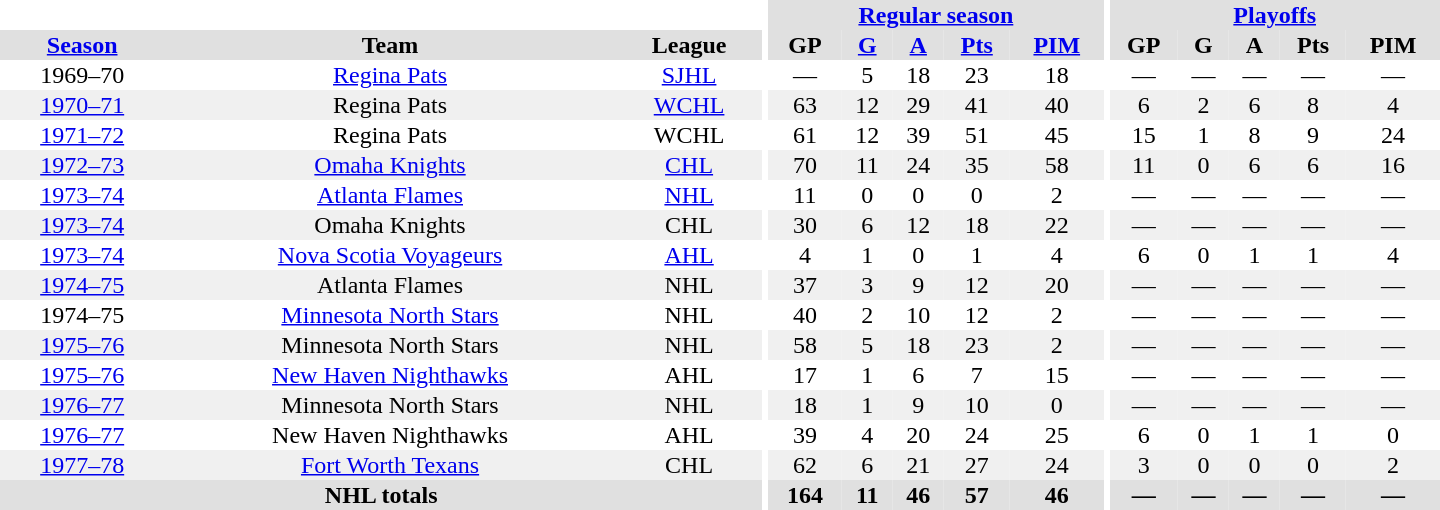<table border="0" cellpadding="1" cellspacing="0" style="text-align:center; width:60em">
<tr bgcolor="#e0e0e0">
<th colspan="3" bgcolor="#ffffff"></th>
<th rowspan="100" bgcolor="#ffffff"></th>
<th colspan="5"><a href='#'>Regular season</a></th>
<th rowspan="100" bgcolor="#ffffff"></th>
<th colspan="5"><a href='#'>Playoffs</a></th>
</tr>
<tr bgcolor="#e0e0e0">
<th><a href='#'>Season</a></th>
<th>Team</th>
<th>League</th>
<th>GP</th>
<th><a href='#'>G</a></th>
<th><a href='#'>A</a></th>
<th><a href='#'>Pts</a></th>
<th><a href='#'>PIM</a></th>
<th>GP</th>
<th>G</th>
<th>A</th>
<th>Pts</th>
<th>PIM</th>
</tr>
<tr>
<td>1969–70</td>
<td><a href='#'>Regina Pats</a></td>
<td><a href='#'>SJHL</a></td>
<td>—</td>
<td>5</td>
<td>18</td>
<td>23</td>
<td>18</td>
<td>—</td>
<td>—</td>
<td>—</td>
<td>—</td>
<td>—</td>
</tr>
<tr bgcolor="#f0f0f0">
<td><a href='#'>1970–71</a></td>
<td>Regina Pats</td>
<td><a href='#'>WCHL</a></td>
<td>63</td>
<td>12</td>
<td>29</td>
<td>41</td>
<td>40</td>
<td>6</td>
<td>2</td>
<td>6</td>
<td>8</td>
<td>4</td>
</tr>
<tr>
<td><a href='#'>1971–72</a></td>
<td>Regina Pats</td>
<td>WCHL</td>
<td>61</td>
<td>12</td>
<td>39</td>
<td>51</td>
<td>45</td>
<td>15</td>
<td>1</td>
<td>8</td>
<td>9</td>
<td>24</td>
</tr>
<tr bgcolor="#f0f0f0">
<td><a href='#'>1972–73</a></td>
<td><a href='#'>Omaha Knights</a></td>
<td><a href='#'>CHL</a></td>
<td>70</td>
<td>11</td>
<td>24</td>
<td>35</td>
<td>58</td>
<td>11</td>
<td>0</td>
<td>6</td>
<td>6</td>
<td>16</td>
</tr>
<tr>
<td><a href='#'>1973–74</a></td>
<td><a href='#'>Atlanta Flames</a></td>
<td><a href='#'>NHL</a></td>
<td>11</td>
<td>0</td>
<td>0</td>
<td>0</td>
<td>2</td>
<td>—</td>
<td>—</td>
<td>—</td>
<td>—</td>
<td>—</td>
</tr>
<tr bgcolor="#f0f0f0">
<td><a href='#'>1973–74</a></td>
<td>Omaha Knights</td>
<td>CHL</td>
<td>30</td>
<td>6</td>
<td>12</td>
<td>18</td>
<td>22</td>
<td>—</td>
<td>—</td>
<td>—</td>
<td>—</td>
<td>—</td>
</tr>
<tr>
<td><a href='#'>1973–74</a></td>
<td><a href='#'>Nova Scotia Voyageurs</a></td>
<td><a href='#'>AHL</a></td>
<td>4</td>
<td>1</td>
<td>0</td>
<td>1</td>
<td>4</td>
<td>6</td>
<td>0</td>
<td>1</td>
<td>1</td>
<td>4</td>
</tr>
<tr bgcolor="#f0f0f0">
<td><a href='#'>1974–75</a></td>
<td>Atlanta Flames</td>
<td>NHL</td>
<td>37</td>
<td>3</td>
<td>9</td>
<td>12</td>
<td>20</td>
<td>—</td>
<td>—</td>
<td>—</td>
<td>—</td>
<td>—</td>
</tr>
<tr>
<td>1974–75</td>
<td><a href='#'>Minnesota North Stars</a></td>
<td>NHL</td>
<td>40</td>
<td>2</td>
<td>10</td>
<td>12</td>
<td>2</td>
<td>—</td>
<td>—</td>
<td>—</td>
<td>—</td>
<td>—</td>
</tr>
<tr bgcolor="#f0f0f0">
<td><a href='#'>1975–76</a></td>
<td>Minnesota North Stars</td>
<td>NHL</td>
<td>58</td>
<td>5</td>
<td>18</td>
<td>23</td>
<td>2</td>
<td>—</td>
<td>—</td>
<td>—</td>
<td>—</td>
<td>—</td>
</tr>
<tr>
<td><a href='#'>1975–76</a></td>
<td><a href='#'>New Haven Nighthawks</a></td>
<td>AHL</td>
<td>17</td>
<td>1</td>
<td>6</td>
<td>7</td>
<td>15</td>
<td>—</td>
<td>—</td>
<td>—</td>
<td>—</td>
<td>—</td>
</tr>
<tr bgcolor="#f0f0f0">
<td><a href='#'>1976–77</a></td>
<td>Minnesota North Stars</td>
<td>NHL</td>
<td>18</td>
<td>1</td>
<td>9</td>
<td>10</td>
<td>0</td>
<td>—</td>
<td>—</td>
<td>—</td>
<td>—</td>
<td>—</td>
</tr>
<tr>
<td><a href='#'>1976–77</a></td>
<td>New Haven Nighthawks</td>
<td>AHL</td>
<td>39</td>
<td>4</td>
<td>20</td>
<td>24</td>
<td>25</td>
<td>6</td>
<td>0</td>
<td>1</td>
<td>1</td>
<td>0</td>
</tr>
<tr bgcolor="#f0f0f0">
<td><a href='#'>1977–78</a></td>
<td><a href='#'>Fort Worth Texans</a></td>
<td>CHL</td>
<td>62</td>
<td>6</td>
<td>21</td>
<td>27</td>
<td>24</td>
<td>3</td>
<td>0</td>
<td>0</td>
<td>0</td>
<td>2</td>
</tr>
<tr bgcolor="#e0e0e0">
<th colspan="3">NHL totals</th>
<th>164</th>
<th>11</th>
<th>46</th>
<th>57</th>
<th>46</th>
<th>—</th>
<th>—</th>
<th>—</th>
<th>—</th>
<th>—</th>
</tr>
</table>
